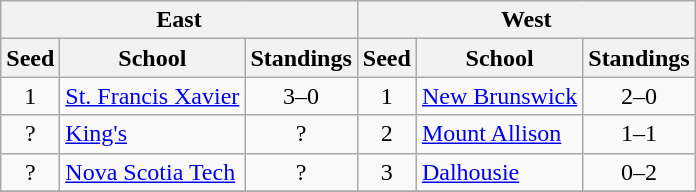<table class="wikitable">
<tr>
<th colspan=3>East</th>
<th colspan=3>West</th>
</tr>
<tr>
<th>Seed</th>
<th>School</th>
<th>Standings</th>
<th>Seed</th>
<th>School</th>
<th>Standings</th>
</tr>
<tr>
<td align=center>1</td>
<td><a href='#'>St. Francis Xavier</a></td>
<td align=center>3–0</td>
<td align=center>1</td>
<td><a href='#'>New Brunswick</a></td>
<td align=center>2–0</td>
</tr>
<tr>
<td align=center>?</td>
<td><a href='#'>King's</a></td>
<td align=center>?</td>
<td align=center>2</td>
<td><a href='#'>Mount Allison</a></td>
<td align=center>1–1</td>
</tr>
<tr>
<td align=center>?</td>
<td><a href='#'>Nova Scotia Tech</a></td>
<td align=center>?</td>
<td align=center>3</td>
<td><a href='#'>Dalhousie</a></td>
<td align=center>0–2</td>
</tr>
<tr>
</tr>
</table>
